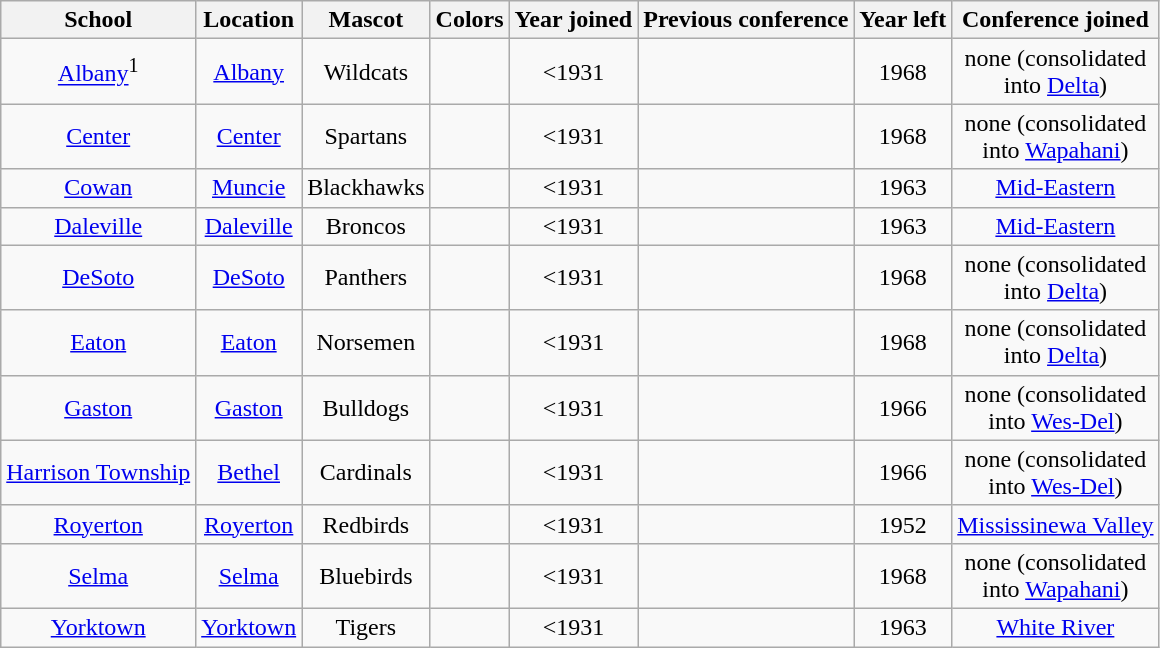<table class="wikitable" style="text-align:center;">
<tr>
<th>School</th>
<th>Location</th>
<th>Mascot</th>
<th>Colors</th>
<th>Year joined</th>
<th>Previous conference</th>
<th>Year left</th>
<th>Conference joined</th>
</tr>
<tr>
<td><a href='#'>Albany</a><sup>1</sup></td>
<td><a href='#'>Albany</a></td>
<td>Wildcats</td>
<td> </td>
<td><1931</td>
<td></td>
<td>1968</td>
<td>none (consolidated<br>into <a href='#'>Delta</a>)</td>
</tr>
<tr>
<td><a href='#'>Center</a></td>
<td><a href='#'>Center</a></td>
<td>Spartans</td>
<td> </td>
<td><1931</td>
<td></td>
<td>1968</td>
<td>none (consolidated<br>into <a href='#'>Wapahani</a>)</td>
</tr>
<tr>
<td><a href='#'>Cowan</a></td>
<td><a href='#'>Muncie</a></td>
<td>Blackhawks</td>
<td>  </td>
<td><1931</td>
<td></td>
<td>1963</td>
<td><a href='#'>Mid-Eastern</a></td>
</tr>
<tr>
<td><a href='#'>Daleville</a></td>
<td><a href='#'>Daleville</a></td>
<td>Broncos</td>
<td>  </td>
<td><1931</td>
<td></td>
<td>1963</td>
<td><a href='#'>Mid-Eastern</a></td>
</tr>
<tr>
<td><a href='#'>DeSoto</a></td>
<td><a href='#'>DeSoto</a></td>
<td>Panthers</td>
<td> </td>
<td><1931</td>
<td></td>
<td>1968</td>
<td>none (consolidated<br>into <a href='#'>Delta</a>)</td>
</tr>
<tr>
<td><a href='#'>Eaton</a></td>
<td><a href='#'>Eaton</a></td>
<td>Norsemen</td>
<td> </td>
<td><1931</td>
<td></td>
<td>1968</td>
<td>none (consolidated<br>into <a href='#'>Delta</a>)</td>
</tr>
<tr>
<td><a href='#'>Gaston</a></td>
<td><a href='#'>Gaston</a></td>
<td>Bulldogs</td>
<td> </td>
<td><1931</td>
<td></td>
<td>1966</td>
<td>none (consolidated<br>into <a href='#'>Wes-Del</a>)</td>
</tr>
<tr>
<td><a href='#'>Harrison Township</a></td>
<td><a href='#'>Bethel</a></td>
<td>Cardinals</td>
<td> </td>
<td><1931</td>
<td></td>
<td>1966</td>
<td>none (consolidated<br>into <a href='#'>Wes-Del</a>)</td>
</tr>
<tr>
<td><a href='#'>Royerton</a></td>
<td><a href='#'>Royerton</a></td>
<td>Redbirds</td>
<td> </td>
<td><1931</td>
<td></td>
<td>1952</td>
<td><a href='#'>Mississinewa Valley</a></td>
</tr>
<tr>
<td><a href='#'>Selma</a></td>
<td><a href='#'>Selma</a></td>
<td>Bluebirds</td>
<td> </td>
<td><1931</td>
<td></td>
<td>1968</td>
<td>none (consolidated<br>into <a href='#'>Wapahani</a>)</td>
</tr>
<tr>
<td><a href='#'>Yorktown</a></td>
<td><a href='#'>Yorktown</a></td>
<td>Tigers</td>
<td>  </td>
<td><1931</td>
<td></td>
<td>1963</td>
<td><a href='#'>White River</a></td>
</tr>
</table>
